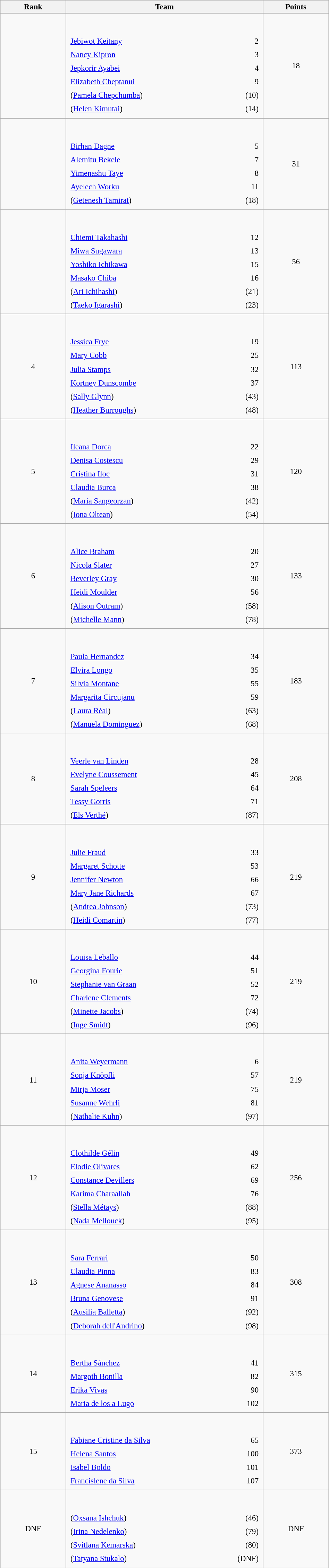<table class="wikitable sortable" style=" text-align:center; font-size:95%;" width="50%">
<tr>
<th width=10%>Rank</th>
<th width=30%>Team</th>
<th width=10%>Points</th>
</tr>
<tr>
<td align=center></td>
<td align=left> <br><br><table width=100%>
<tr>
<td align=left style="border:0"><a href='#'>Jebiwot Keitany</a></td>
<td align=right style="border:0">2</td>
</tr>
<tr>
<td align=left style="border:0"><a href='#'>Nancy Kipron</a></td>
<td align=right style="border:0">3</td>
</tr>
<tr>
<td align=left style="border:0"><a href='#'>Jepkorir Ayabei</a></td>
<td align=right style="border:0">4</td>
</tr>
<tr>
<td align=left style="border:0"><a href='#'>Elizabeth Cheptanui</a></td>
<td align=right style="border:0">9</td>
</tr>
<tr>
<td align=left style="border:0">(<a href='#'>Pamela Chepchumba</a>)</td>
<td align=right style="border:0">(10)</td>
</tr>
<tr>
<td align=left style="border:0">(<a href='#'>Helen Kimutai</a>)</td>
<td align=right style="border:0">(14)</td>
</tr>
</table>
</td>
<td>18</td>
</tr>
<tr>
<td align=center></td>
<td align=left> <br><br><table width=100%>
<tr>
<td align=left style="border:0"><a href='#'>Birhan Dagne</a></td>
<td align=right style="border:0">5</td>
</tr>
<tr>
<td align=left style="border:0"><a href='#'>Alemitu Bekele</a></td>
<td align=right style="border:0">7</td>
</tr>
<tr>
<td align=left style="border:0"><a href='#'>Yimenashu Taye</a></td>
<td align=right style="border:0">8</td>
</tr>
<tr>
<td align=left style="border:0"><a href='#'>Ayelech Worku</a></td>
<td align=right style="border:0">11</td>
</tr>
<tr>
<td align=left style="border:0">(<a href='#'>Getenesh Tamirat</a>)</td>
<td align=right style="border:0">(18)</td>
</tr>
</table>
</td>
<td>31</td>
</tr>
<tr>
<td align=center></td>
<td align=left> <br><br><table width=100%>
<tr>
<td align=left style="border:0"><a href='#'>Chiemi Takahashi</a></td>
<td align=right style="border:0">12</td>
</tr>
<tr>
<td align=left style="border:0"><a href='#'>Miwa Sugawara</a></td>
<td align=right style="border:0">13</td>
</tr>
<tr>
<td align=left style="border:0"><a href='#'>Yoshiko Ichikawa</a></td>
<td align=right style="border:0">15</td>
</tr>
<tr>
<td align=left style="border:0"><a href='#'>Masako Chiba</a></td>
<td align=right style="border:0">16</td>
</tr>
<tr>
<td align=left style="border:0">(<a href='#'>Ari Ichihashi</a>)</td>
<td align=right style="border:0">(21)</td>
</tr>
<tr>
<td align=left style="border:0">(<a href='#'>Taeko Igarashi</a>)</td>
<td align=right style="border:0">(23)</td>
</tr>
</table>
</td>
<td>56</td>
</tr>
<tr>
<td align=center>4</td>
<td align=left> <br><br><table width=100%>
<tr>
<td align=left style="border:0"><a href='#'>Jessica Frye</a></td>
<td align=right style="border:0">19</td>
</tr>
<tr>
<td align=left style="border:0"><a href='#'>Mary Cobb</a></td>
<td align=right style="border:0">25</td>
</tr>
<tr>
<td align=left style="border:0"><a href='#'>Julia Stamps</a></td>
<td align=right style="border:0">32</td>
</tr>
<tr>
<td align=left style="border:0"><a href='#'>Kortney Dunscombe</a></td>
<td align=right style="border:0">37</td>
</tr>
<tr>
<td align=left style="border:0">(<a href='#'>Sally Glynn</a>)</td>
<td align=right style="border:0">(43)</td>
</tr>
<tr>
<td align=left style="border:0">(<a href='#'>Heather Burroughs</a>)</td>
<td align=right style="border:0">(48)</td>
</tr>
</table>
</td>
<td>113</td>
</tr>
<tr>
<td align=center>5</td>
<td align=left> <br><br><table width=100%>
<tr>
<td align=left style="border:0"><a href='#'>Ileana Dorca</a></td>
<td align=right style="border:0">22</td>
</tr>
<tr>
<td align=left style="border:0"><a href='#'>Denisa Costescu</a></td>
<td align=right style="border:0">29</td>
</tr>
<tr>
<td align=left style="border:0"><a href='#'>Cristina Iloc</a></td>
<td align=right style="border:0">31</td>
</tr>
<tr>
<td align=left style="border:0"><a href='#'>Claudia Burca</a></td>
<td align=right style="border:0">38</td>
</tr>
<tr>
<td align=left style="border:0">(<a href='#'>Maria Sangeorzan</a>)</td>
<td align=right style="border:0">(42)</td>
</tr>
<tr>
<td align=left style="border:0">(<a href='#'>Iona Oltean</a>)</td>
<td align=right style="border:0">(54)</td>
</tr>
</table>
</td>
<td>120</td>
</tr>
<tr>
<td align=center>6</td>
<td align=left> <br><br><table width=100%>
<tr>
<td align=left style="border:0"><a href='#'>Alice Braham</a></td>
<td align=right style="border:0">20</td>
</tr>
<tr>
<td align=left style="border:0"><a href='#'>Nicola Slater</a></td>
<td align=right style="border:0">27</td>
</tr>
<tr>
<td align=left style="border:0"><a href='#'>Beverley Gray</a></td>
<td align=right style="border:0">30</td>
</tr>
<tr>
<td align=left style="border:0"><a href='#'>Heidi Moulder</a></td>
<td align=right style="border:0">56</td>
</tr>
<tr>
<td align=left style="border:0">(<a href='#'>Alison Outram</a>)</td>
<td align=right style="border:0">(58)</td>
</tr>
<tr>
<td align=left style="border:0">(<a href='#'>Michelle Mann</a>)</td>
<td align=right style="border:0">(78)</td>
</tr>
</table>
</td>
<td>133</td>
</tr>
<tr>
<td align=center>7</td>
<td align=left> <br><br><table width=100%>
<tr>
<td align=left style="border:0"><a href='#'>Paula Hernandez</a></td>
<td align=right style="border:0">34</td>
</tr>
<tr>
<td align=left style="border:0"><a href='#'>Elvira Longo</a></td>
<td align=right style="border:0">35</td>
</tr>
<tr>
<td align=left style="border:0"><a href='#'>Silvia Montane</a></td>
<td align=right style="border:0">55</td>
</tr>
<tr>
<td align=left style="border:0"><a href='#'>Margarita Circujanu</a></td>
<td align=right style="border:0">59</td>
</tr>
<tr>
<td align=left style="border:0">(<a href='#'>Laura Réal</a>)</td>
<td align=right style="border:0">(63)</td>
</tr>
<tr>
<td align=left style="border:0">(<a href='#'>Manuela Dominguez</a>)</td>
<td align=right style="border:0">(68)</td>
</tr>
</table>
</td>
<td>183</td>
</tr>
<tr>
<td align=center>8</td>
<td align=left> <br><br><table width=100%>
<tr>
<td align=left style="border:0"><a href='#'>Veerle van Linden</a></td>
<td align=right style="border:0">28</td>
</tr>
<tr>
<td align=left style="border:0"><a href='#'>Evelyne Coussement</a></td>
<td align=right style="border:0">45</td>
</tr>
<tr>
<td align=left style="border:0"><a href='#'>Sarah Speleers</a></td>
<td align=right style="border:0">64</td>
</tr>
<tr>
<td align=left style="border:0"><a href='#'>Tessy Gorris</a></td>
<td align=right style="border:0">71</td>
</tr>
<tr>
<td align=left style="border:0">(<a href='#'>Els Verthé</a>)</td>
<td align=right style="border:0">(87)</td>
</tr>
</table>
</td>
<td>208</td>
</tr>
<tr>
<td align=center>9</td>
<td align=left> <br><br><table width=100%>
<tr>
<td align=left style="border:0"><a href='#'>Julie Fraud</a></td>
<td align=right style="border:0">33</td>
</tr>
<tr>
<td align=left style="border:0"><a href='#'>Margaret Schotte</a></td>
<td align=right style="border:0">53</td>
</tr>
<tr>
<td align=left style="border:0"><a href='#'>Jennifer Newton</a></td>
<td align=right style="border:0">66</td>
</tr>
<tr>
<td align=left style="border:0"><a href='#'>Mary Jane Richards</a></td>
<td align=right style="border:0">67</td>
</tr>
<tr>
<td align=left style="border:0">(<a href='#'>Andrea Johnson</a>)</td>
<td align=right style="border:0">(73)</td>
</tr>
<tr>
<td align=left style="border:0">(<a href='#'>Heidi Comartin</a>)</td>
<td align=right style="border:0">(77)</td>
</tr>
</table>
</td>
<td>219</td>
</tr>
<tr>
<td align=center>10</td>
<td align=left> <br><br><table width=100%>
<tr>
<td align=left style="border:0"><a href='#'>Louisa Leballo</a></td>
<td align=right style="border:0">44</td>
</tr>
<tr>
<td align=left style="border:0"><a href='#'>Georgina Fourie</a></td>
<td align=right style="border:0">51</td>
</tr>
<tr>
<td align=left style="border:0"><a href='#'>Stephanie van Graan</a></td>
<td align=right style="border:0">52</td>
</tr>
<tr>
<td align=left style="border:0"><a href='#'>Charlene Clements</a></td>
<td align=right style="border:0">72</td>
</tr>
<tr>
<td align=left style="border:0">(<a href='#'>Minette Jacobs</a>)</td>
<td align=right style="border:0">(74)</td>
</tr>
<tr>
<td align=left style="border:0">(<a href='#'>Inge Smidt</a>)</td>
<td align=right style="border:0">(96)</td>
</tr>
</table>
</td>
<td>219</td>
</tr>
<tr>
<td align=center>11</td>
<td align=left> <br><br><table width=100%>
<tr>
<td align=left style="border:0"><a href='#'>Anita Weyermann</a></td>
<td align=right style="border:0">6</td>
</tr>
<tr>
<td align=left style="border:0"><a href='#'>Sonja Knöpfli</a></td>
<td align=right style="border:0">57</td>
</tr>
<tr>
<td align=left style="border:0"><a href='#'>Mirja Moser</a></td>
<td align=right style="border:0">75</td>
</tr>
<tr>
<td align=left style="border:0"><a href='#'>Susanne Wehrli</a></td>
<td align=right style="border:0">81</td>
</tr>
<tr>
<td align=left style="border:0">(<a href='#'>Nathalie Kuhn</a>)</td>
<td align=right style="border:0">(97)</td>
</tr>
</table>
</td>
<td>219</td>
</tr>
<tr>
<td align=center>12</td>
<td align=left> <br><br><table width=100%>
<tr>
<td align=left style="border:0"><a href='#'>Clothilde Gélin</a></td>
<td align=right style="border:0">49</td>
</tr>
<tr>
<td align=left style="border:0"><a href='#'>Elodie Olivares</a></td>
<td align=right style="border:0">62</td>
</tr>
<tr>
<td align=left style="border:0"><a href='#'>Constance Devillers</a></td>
<td align=right style="border:0">69</td>
</tr>
<tr>
<td align=left style="border:0"><a href='#'>Karima Charaallah</a></td>
<td align=right style="border:0">76</td>
</tr>
<tr>
<td align=left style="border:0">(<a href='#'>Stella Métays</a>)</td>
<td align=right style="border:0">(88)</td>
</tr>
<tr>
<td align=left style="border:0">(<a href='#'>Nada Mellouck</a>)</td>
<td align=right style="border:0">(95)</td>
</tr>
</table>
</td>
<td>256</td>
</tr>
<tr>
<td align=center>13</td>
<td align=left> <br><br><table width=100%>
<tr>
<td align=left style="border:0"><a href='#'>Sara Ferrari</a></td>
<td align=right style="border:0">50</td>
</tr>
<tr>
<td align=left style="border:0"><a href='#'>Claudia Pinna</a></td>
<td align=right style="border:0">83</td>
</tr>
<tr>
<td align=left style="border:0"><a href='#'>Agnese Ananasso</a></td>
<td align=right style="border:0">84</td>
</tr>
<tr>
<td align=left style="border:0"><a href='#'>Bruna Genovese</a></td>
<td align=right style="border:0">91</td>
</tr>
<tr>
<td align=left style="border:0">(<a href='#'>Ausilia Balletta</a>)</td>
<td align=right style="border:0">(92)</td>
</tr>
<tr>
<td align=left style="border:0">(<a href='#'>Deborah dell'Andrino</a>)</td>
<td align=right style="border:0">(98)</td>
</tr>
</table>
</td>
<td>308</td>
</tr>
<tr>
<td align=center>14</td>
<td align=left> <br><br><table width=100%>
<tr>
<td align=left style="border:0"><a href='#'>Bertha Sánchez</a></td>
<td align=right style="border:0">41</td>
</tr>
<tr>
<td align=left style="border:0"><a href='#'>Margoth Bonilla</a></td>
<td align=right style="border:0">82</td>
</tr>
<tr>
<td align=left style="border:0"><a href='#'>Erika Vivas</a></td>
<td align=right style="border:0">90</td>
</tr>
<tr>
<td align=left style="border:0"><a href='#'>Maria de los a Lugo</a></td>
<td align=right style="border:0">102</td>
</tr>
</table>
</td>
<td>315</td>
</tr>
<tr>
<td align=center>15</td>
<td align=left> <br><br><table width=100%>
<tr>
<td align=left style="border:0"><a href='#'>Fabiane Cristine da Silva</a></td>
<td align=right style="border:0">65</td>
</tr>
<tr>
<td align=left style="border:0"><a href='#'>Helena Santos</a></td>
<td align=right style="border:0">100</td>
</tr>
<tr>
<td align=left style="border:0"><a href='#'>Isabel Boldo</a></td>
<td align=right style="border:0">101</td>
</tr>
<tr>
<td align=left style="border:0"><a href='#'>Francislene da Silva</a></td>
<td align=right style="border:0">107</td>
</tr>
</table>
</td>
<td>373</td>
</tr>
<tr>
<td align=center>DNF</td>
<td align=left> <br><br><table width=100%>
<tr>
<td align=left style="border:0">(<a href='#'>Oxsana Ishchuk</a>)</td>
<td align=right style="border:0">(46)</td>
</tr>
<tr>
<td align=left style="border:0">(<a href='#'>Irina Nedelenko</a>)</td>
<td align=right style="border:0">(79)</td>
</tr>
<tr>
<td align=left style="border:0">(<a href='#'>Svitlana Kemarska</a>)</td>
<td align=right style="border:0">(80)</td>
</tr>
<tr>
<td align=left style="border:0">(<a href='#'>Tatyana Stukalo</a>)</td>
<td align=right style="border:0">(DNF)</td>
</tr>
</table>
</td>
<td>DNF</td>
</tr>
</table>
